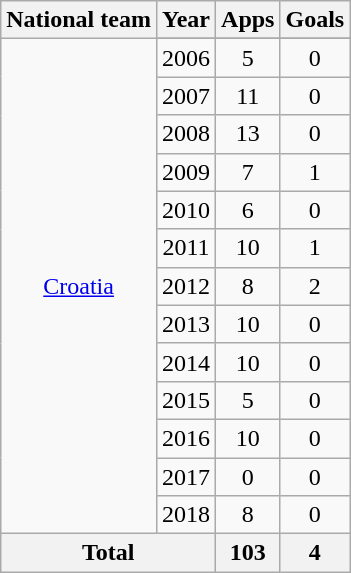<table class="wikitable" style="text-align:center">
<tr>
<th>National team</th>
<th>Year</th>
<th>Apps</th>
<th>Goals</th>
</tr>
<tr>
<td rowspan=14 valign="center"><a href='#'>Croatia</a></td>
</tr>
<tr>
<td>2006</td>
<td>5</td>
<td>0</td>
</tr>
<tr>
<td>2007</td>
<td>11</td>
<td>0</td>
</tr>
<tr>
<td>2008</td>
<td>13</td>
<td>0</td>
</tr>
<tr>
<td>2009</td>
<td>7</td>
<td>1</td>
</tr>
<tr>
<td>2010</td>
<td>6</td>
<td>0</td>
</tr>
<tr>
<td>2011</td>
<td>10</td>
<td>1</td>
</tr>
<tr>
<td>2012</td>
<td>8</td>
<td>2</td>
</tr>
<tr>
<td>2013</td>
<td>10</td>
<td>0</td>
</tr>
<tr>
<td>2014</td>
<td>10</td>
<td>0</td>
</tr>
<tr>
<td>2015</td>
<td>5</td>
<td>0</td>
</tr>
<tr>
<td>2016</td>
<td>10</td>
<td>0</td>
</tr>
<tr>
<td>2017</td>
<td>0</td>
<td>0</td>
</tr>
<tr>
<td>2018</td>
<td>8</td>
<td>0</td>
</tr>
<tr>
<th colspan=2>Total</th>
<th>103</th>
<th>4</th>
</tr>
</table>
